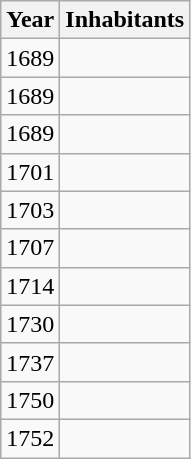<table class="wikitable">
<tr>
<th>Year</th>
<th>Inhabitants</th>
</tr>
<tr>
<td>1689</td>
<td align="right"></td>
</tr>
<tr>
<td>1689</td>
<td align="right"></td>
</tr>
<tr>
<td>1689</td>
<td align="right"></td>
</tr>
<tr>
<td>1701</td>
<td align="right"></td>
</tr>
<tr>
<td>1703</td>
<td align="right"></td>
</tr>
<tr>
<td>1707</td>
<td align="right"></td>
</tr>
<tr>
<td>1714</td>
<td align="right"></td>
</tr>
<tr>
<td>1730</td>
<td align="right"></td>
</tr>
<tr>
<td>1737</td>
<td align="right"></td>
</tr>
<tr>
<td>1750</td>
<td align="right"></td>
</tr>
<tr>
<td>1752</td>
<td align="right"></td>
</tr>
</table>
